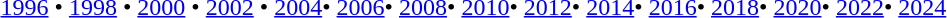<table id=toc class=toc summary=Contents>
<tr>
<td align=center><br><a href='#'>1996</a> • <a href='#'>1998</a> • <a href='#'>2000</a> • <a href='#'>2002</a> • <a href='#'>2004</a>• <a href='#'>2006</a>• <a href='#'>2008</a>• <a href='#'>2010</a>• <a href='#'>2012</a>• <a href='#'>2014</a>• <a href='#'>2016</a>• <a href='#'>2018</a>• <a href='#'>2020</a>• <a href='#'>2022</a>• <a href='#'>2024</a></td>
</tr>
</table>
